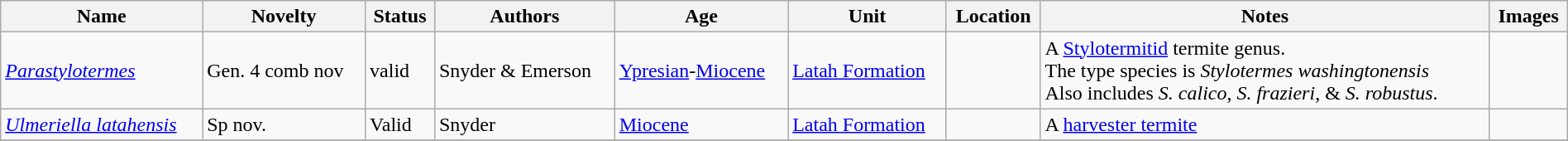<table class="wikitable sortable" align="center" width="100%">
<tr>
<th>Name</th>
<th>Novelty</th>
<th>Status</th>
<th>Authors</th>
<th>Age</th>
<th>Unit</th>
<th>Location</th>
<th>Notes</th>
<th>Images</th>
</tr>
<tr>
<td><em><a href='#'>Parastylotermes</a></em></td>
<td>Gen. 4 comb nov</td>
<td>valid</td>
<td>Snyder & Emerson</td>
<td><a href='#'>Ypresian</a>-<a href='#'>Miocene</a></td>
<td><a href='#'>Latah Formation</a></td>
<td><br></td>
<td>A <a href='#'>Stylotermitid</a> termite genus.<br> The type species is <em>Stylotermes washingtonensis</em><br> Also includes <em>S. calico</em>, <em>S. frazieri</em>, & <em>S. robustus</em>.</td>
<td></td>
</tr>
<tr>
<td><em><a href='#'>Ulmeriella latahensis</a></em></td>
<td>Sp nov.</td>
<td>Valid</td>
<td>Snyder</td>
<td><a href='#'>Miocene</a></td>
<td><a href='#'>Latah Formation</a></td>
<td><br></td>
<td>A <a href='#'>harvester termite</a></td>
<td></td>
</tr>
<tr>
</tr>
</table>
